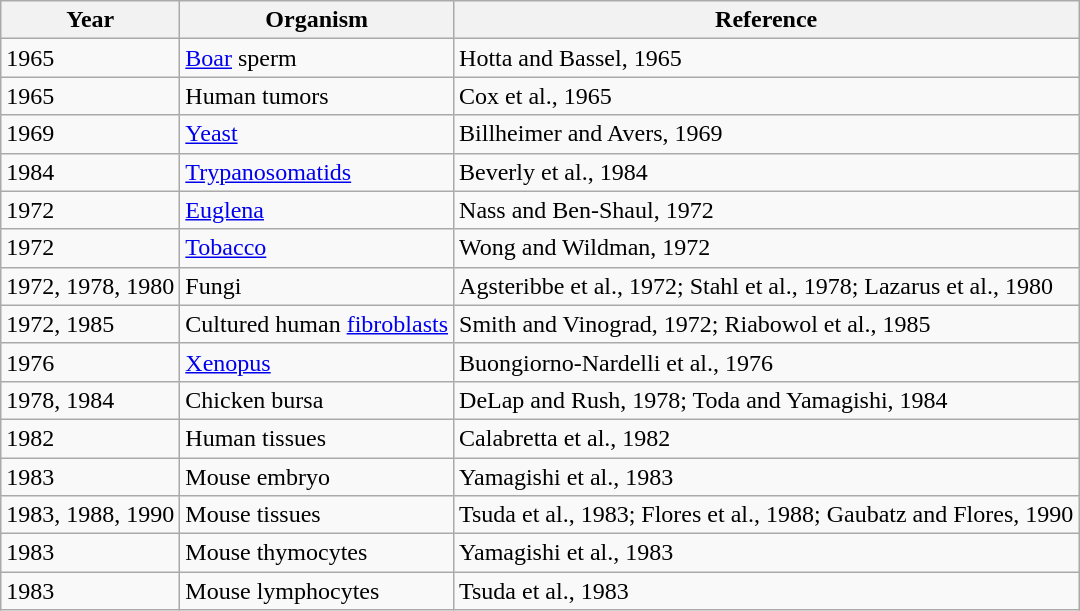<table class="wikitable sortable mw-collapsible">
<tr>
<th>Year</th>
<th>Organism</th>
<th>Reference</th>
</tr>
<tr>
<td>1965</td>
<td><a href='#'>Boar</a> sperm</td>
<td>Hotta and Bassel, 1965</td>
</tr>
<tr>
<td>1965</td>
<td>Human tumors</td>
<td>Cox et al., 1965</td>
</tr>
<tr>
<td>1969</td>
<td><a href='#'>Yeast</a></td>
<td>Billheimer and Avers, 1969</td>
</tr>
<tr>
<td>1984</td>
<td><a href='#'>Trypanosomatids</a></td>
<td>Beverly et al., 1984</td>
</tr>
<tr>
<td>1972</td>
<td><a href='#'>Euglena</a></td>
<td>Nass and Ben-Shaul, 1972</td>
</tr>
<tr>
<td>1972</td>
<td><a href='#'>Tobacco</a></td>
<td>Wong and Wildman, 1972</td>
</tr>
<tr>
<td>1972, 1978, 1980</td>
<td>Fungi</td>
<td>Agsteribbe et al., 1972; Stahl et al., 1978; Lazarus et al., 1980</td>
</tr>
<tr>
<td>1972, 1985</td>
<td>Cultured human <a href='#'>fibroblasts</a></td>
<td>Smith and Vinograd, 1972; Riabowol et al., 1985</td>
</tr>
<tr>
<td>1976</td>
<td><a href='#'>Xenopus</a></td>
<td>Buongiorno-Nardelli et al., 1976</td>
</tr>
<tr>
<td>1978, 1984</td>
<td>Chicken bursa</td>
<td>DeLap and Rush, 1978; Toda and Yamagishi, 1984</td>
</tr>
<tr>
<td>1982</td>
<td>Human tissues</td>
<td>Calabretta et al., 1982</td>
</tr>
<tr>
<td>1983</td>
<td>Mouse embryo</td>
<td>Yamagishi et al., 1983</td>
</tr>
<tr>
<td>1983, 1988, 1990</td>
<td>Mouse tissues</td>
<td>Tsuda et al., 1983; Flores et al., 1988; Gaubatz and Flores, 1990</td>
</tr>
<tr>
<td>1983</td>
<td>Mouse thymocytes</td>
<td>Yamagishi et al., 1983</td>
</tr>
<tr>
<td>1983</td>
<td>Mouse lymphocytes</td>
<td>Tsuda et al., 1983</td>
</tr>
</table>
